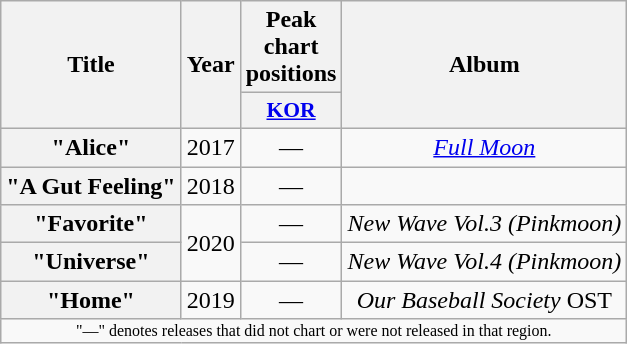<table class="wikitable plainrowheaders" style="text-align:center" border="1">
<tr>
<th scope="col" rowspan="2">Title</th>
<th scope="col" rowspan="2">Year</th>
<th scope="col">Peak chart positions</th>
<th scope="col" rowspan="2">Album</th>
</tr>
<tr>
<th style="text-align:center; width:30px; font-size:90%;"><a href='#'>KOR</a></th>
</tr>
<tr>
<th scope="row">"Alice"</th>
<td>2017</td>
<td>—</td>
<td><em><a href='#'>Full Moon</a></em></td>
</tr>
<tr>
<th scope="row">"A Gut Feeling"</th>
<td>2018</td>
<td>—</td>
<td></td>
</tr>
<tr>
<th scope="row">"Favorite"</th>
<td rowspan="2">2020</td>
<td>—</td>
<td><em>New Wave Vol.3 (Pinkmoon)</em></td>
</tr>
<tr>
<th scope="row">"Universe"</th>
<td>—</td>
<td><em>New Wave Vol.4 (Pinkmoon)</em></td>
</tr>
<tr>
<th scope="row">"Home"</th>
<td>2019</td>
<td>—</td>
<td><em>Our Baseball Society</em> OST</td>
</tr>
<tr>
<td colspan="4" style="text-align:center; font-size:8pt;">"—" denotes releases that did not chart or were not released in that region.</td>
</tr>
</table>
